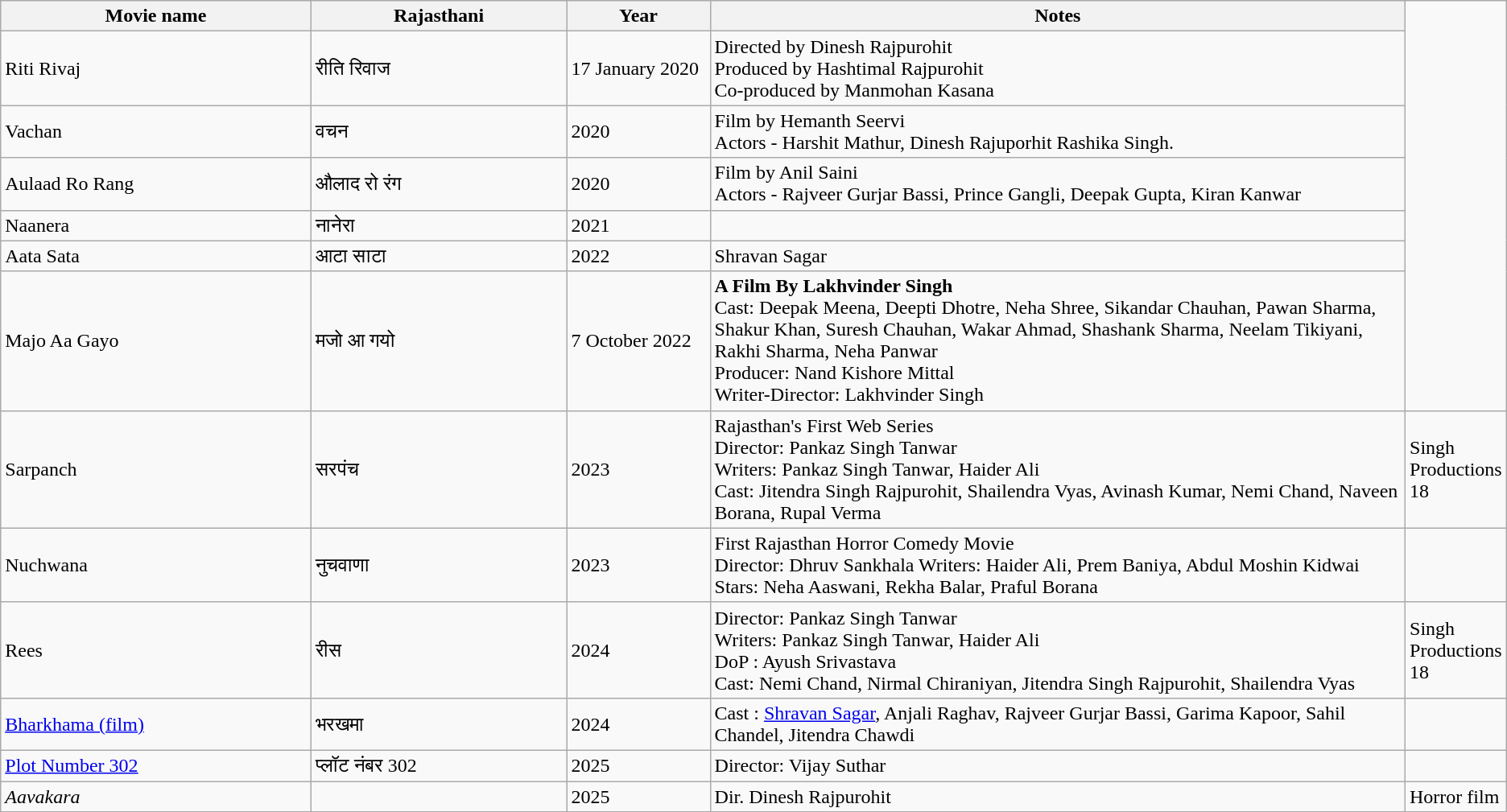<table class="wikitable sortable">
<tr>
<th scope="col" style="width: 22%;">Movie name</th>
<th scope="col" style="width: 18%;">Rajasthani</th>
<th scope="col" style="width: 10%;">Year</th>
<th scope="col" style="width: 50%;">Notes</th>
</tr>
<tr>
<td>Riti Rivaj</td>
<td>रीति रिवाज</td>
<td>17 January 2020</td>
<td>Directed by Dinesh Rajpurohit<br>Produced by Hashtimal Rajpurohit<br>Co-produced by Manmohan Kasana</td>
</tr>
<tr>
<td>Vachan</td>
<td>वचन</td>
<td>2020</td>
<td>Film by Hemanth Seervi<br>Actors - Harshit Mathur, Dinesh Rajuporhit Rashika Singh.</td>
</tr>
<tr>
<td>Aulaad Ro Rang</td>
<td>औलाद रो रंग</td>
<td>2020</td>
<td>Film by Anil Saini<br>Actors - Rajveer Gurjar Bassi, Prince Gangli, Deepak Gupta, Kiran Kanwar</td>
</tr>
<tr>
<td>Naanera</td>
<td>नानेरा</td>
<td>2021</td>
<td></td>
</tr>
<tr>
<td>Aata Sata</td>
<td>आटा साटा</td>
<td>2022</td>
<td>Shravan Sagar</td>
</tr>
<tr>
<td>Majo Aa Gayo</td>
<td>मजो आ गयो</td>
<td>7 October 2022</td>
<td><strong>A Film By Lakhvinder Singh</strong><br>Cast: Deepak Meena, Deepti Dhotre, Neha Shree, Sikandar Chauhan, Pawan Sharma, Shakur Khan, Suresh Chauhan, Wakar Ahmad, Shashank Sharma, Neelam Tikiyani, Rakhi Sharma, Neha Panwar<br>Producer: Nand Kishore Mittal<br>Writer-Director: Lakhvinder Singh</td>
</tr>
<tr>
<td>Sarpanch</td>
<td>सरपंच</td>
<td>2023</td>
<td>Rajasthan's First Web Series<br>Director: Pankaz Singh Tanwar<br>Writers: Pankaz Singh Tanwar, Haider Ali<br>Cast: Jitendra Singh Rajpurohit, Shailendra Vyas, Avinash Kumar, Nemi Chand, Naveen Borana, Rupal Verma</td>
<td>Singh Productions 18</td>
</tr>
<tr>
<td>Nuchwana</td>
<td>नुचवाणा</td>
<td>2023</td>
<td>First Rajasthan Horror Comedy Movie<br>Director: Dhruv Sankhala
Writers: Haider Ali, Prem Baniya, Abdul Moshin Kidwai
Stars: Neha Aaswani, Rekha Balar, Praful Borana</td>
</tr>
<tr>
<td>Rees</td>
<td>रीस</td>
<td>2024</td>
<td>Director: Pankaz Singh Tanwar<br>Writers: Pankaz Singh Tanwar, Haider Ali<br>DoP : Ayush Srivastava<br>Cast: Nemi Chand, Nirmal Chiraniyan, Jitendra Singh Rajpurohit, Shailendra Vyas</td>
<td>Singh Productions 18</td>
</tr>
<tr>
<td><a href='#'>Bharkhama (film)</a></td>
<td>भरखमा</td>
<td>2024</td>
<td>Cast : <a href='#'>Shravan Sagar</a>, Anjali Raghav, Rajveer Gurjar Bassi, Garima Kapoor, Sahil Chandel, Jitendra Chawdi</td>
</tr>
<tr>
<td><a href='#'>Plot Number 302</a></td>
<td>प्लॉट नंबर 302</td>
<td>2025</td>
<td>Director: Vijay Suthar </td>
<td></td>
</tr>
<tr>
<td><em>Aavakara</em></td>
<td></td>
<td>2025</td>
<td>Dir. Dinesh Rajpurohit</td>
<td>Horror film</td>
</tr>
</table>
